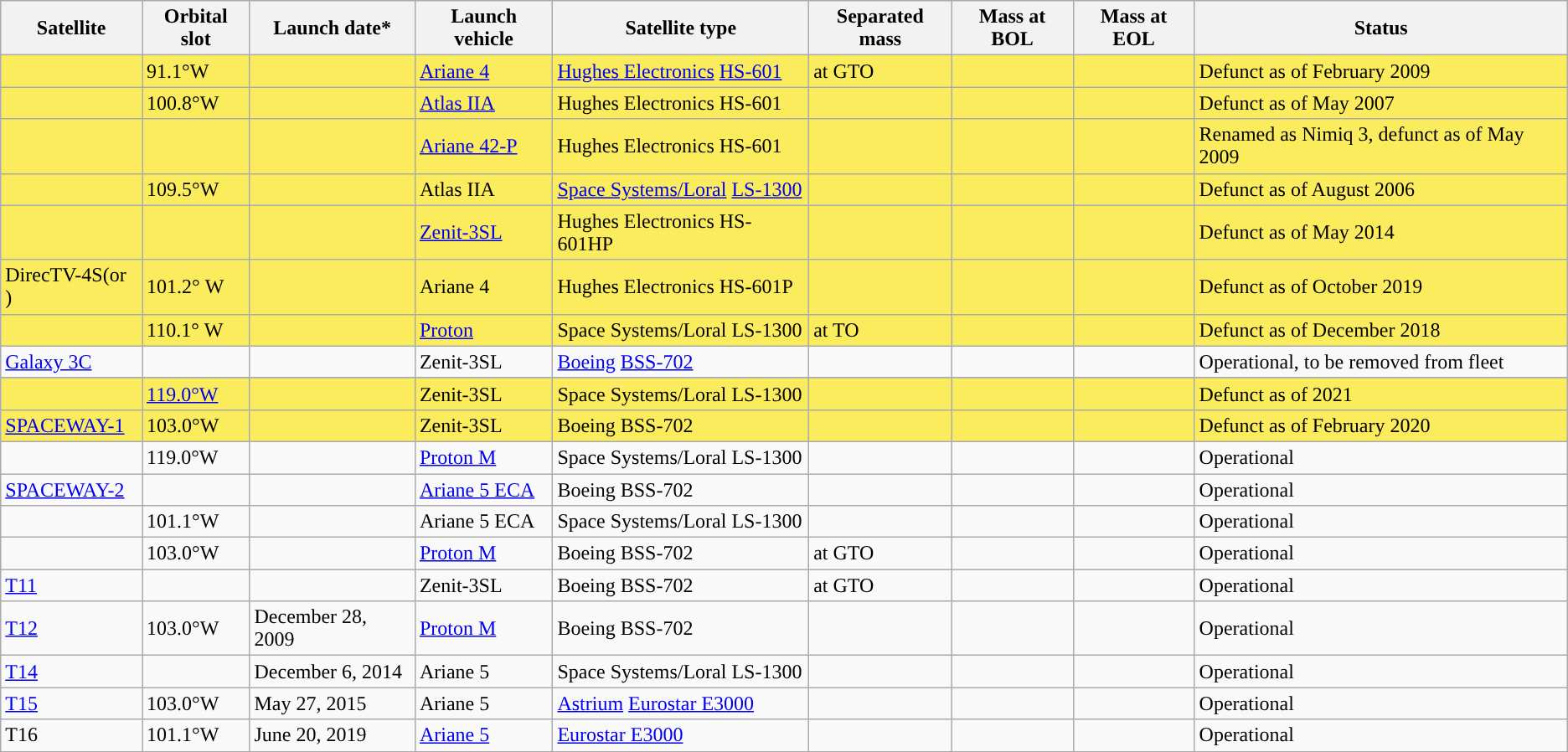<table class="wikitable sortable">
<tr>
<th>Satellite</th>
<th>Orbital slot</th>
<th>Launch date*</th>
<th>Launch vehicle</th>
<th>Satellite type</th>
<th>Separated mass</th>
<th>Mass at BOL</th>
<th>Mass at EOL</th>
<th>Status</th>
</tr>
<tr style="background:#FBEC5D">
<td></td>
<td>91.1°W</td>
<td></td>
<td><a href='#'>Ariane 4</a></td>
<td><a href='#'>Hughes Electronics</a> <a href='#'>HS-601</a></td>
<td> at GTO</td>
<td></td>
<td></td>
<td>Defunct as of February 2009</td>
</tr>
<tr style="background:#FBEC5D">
<td></td>
<td>100.8°W</td>
<td></td>
<td><a href='#'>Atlas IIA</a></td>
<td>Hughes Electronics HS-601</td>
<td></td>
<td></td>
<td></td>
<td>Defunct as of May 2007</td>
</tr>
<tr style="background:#FBEC5D">
<td></td>
<td></td>
<td></td>
<td><a href='#'>Ariane 42-P</a></td>
<td>Hughes Electronics HS-601</td>
<td></td>
<td></td>
<td></td>
<td>Renamed as Nimiq 3, defunct as of May 2009</td>
</tr>
<tr style="background:#FBEC5D">
<td></td>
<td>109.5°W</td>
<td></td>
<td>Atlas IIA</td>
<td><a href='#'>Space Systems/Loral</a> <a href='#'>LS-1300</a></td>
<td></td>
<td></td>
<td></td>
<td>Defunct as of August 2006</td>
</tr>
<tr style="background:#FBEC5D">
<td></td>
<td></td>
<td></td>
<td><a href='#'>Zenit-3SL</a></td>
<td>Hughes Electronics HS-601HP</td>
<td></td>
<td></td>
<td></td>
<td>Defunct as of May 2014</td>
</tr>
<tr style="background:#FBEC5D">
<td>DirecTV-4S(or )</td>
<td>101.2° W</td>
<td></td>
<td>Ariane 4</td>
<td>Hughes Electronics HS-601P</td>
<td></td>
<td></td>
<td></td>
<td>Defunct as of October 2019</td>
</tr>
<tr style="background:#FBEC5D">
<td></td>
<td>110.1° W</td>
<td></td>
<td><a href='#'>Proton</a></td>
<td>Space Systems/Loral LS-1300</td>
<td> at TO</td>
<td></td>
<td></td>
<td>Defunct as of December 2018</td>
</tr>
<tr>
<td><a href='#'>Galaxy 3C</a></td>
<td></td>
<td></td>
<td>Zenit-3SL</td>
<td><a href='#'>Boeing</a> <a href='#'>BSS-702</a></td>
<td></td>
<td></td>
<td></td>
<td>Operational, to be removed from fleet</td>
</tr>
<tr style=>
</tr>
<tr style="background:#FBEC5D">
<td></td>
<td><a href='#'>119.0°W</a></td>
<td></td>
<td>Zenit-3SL</td>
<td>Space Systems/Loral LS-1300</td>
<td></td>
<td></td>
<td></td>
<td>Defunct as of 2021</td>
</tr>
<tr style="background:#FBEC5D">
<td><a href='#'>SPACEWAY-1</a></td>
<td>103.0°W</td>
<td></td>
<td>Zenit-3SL</td>
<td>Boeing BSS-702</td>
<td></td>
<td></td>
<td></td>
<td>Defunct as of February 2020</td>
</tr>
<tr style=>
<td></td>
<td>119.0°W</td>
<td></td>
<td><a href='#'>Proton M</a></td>
<td>Space Systems/Loral LS-1300</td>
<td></td>
<td></td>
<td></td>
<td>Operational</td>
</tr>
<tr style=>
<td><a href='#'>SPACEWAY-2</a></td>
<td></td>
<td></td>
<td><a href='#'>Ariane 5 ECA</a></td>
<td>Boeing BSS-702</td>
<td></td>
<td></td>
<td></td>
<td>Operational</td>
</tr>
<tr>
<td></td>
<td>101.1°W</td>
<td></td>
<td>Ariane 5 ECA</td>
<td>Space Systems/Loral LS-1300</td>
<td></td>
<td></td>
<td></td>
<td>Operational</td>
</tr>
<tr>
<td></td>
<td>103.0°W</td>
<td></td>
<td><a href='#'>Proton M</a></td>
<td>Boeing BSS-702</td>
<td> at GTO</td>
<td></td>
<td></td>
<td>Operational</td>
</tr>
<tr>
<td><a href='#'>T11</a></td>
<td></td>
<td></td>
<td>Zenit-3SL</td>
<td>Boeing BSS-702</td>
<td> at GTO</td>
<td></td>
<td></td>
<td>Operational</td>
</tr>
<tr>
<td><a href='#'>T12</a></td>
<td>103.0°W</td>
<td>December 28, 2009</td>
<td><a href='#'>Proton M</a></td>
<td>Boeing BSS-702</td>
<td></td>
<td></td>
<td></td>
<td>Operational</td>
</tr>
<tr>
<td><a href='#'>T14</a></td>
<td></td>
<td>December 6, 2014</td>
<td>Ariane 5</td>
<td>Space Systems/Loral LS-1300</td>
<td></td>
<td></td>
<td></td>
<td>Operational</td>
</tr>
<tr>
<td><a href='#'>T15</a></td>
<td>103.0°W</td>
<td>May 27, 2015</td>
<td>Ariane 5</td>
<td><a href='#'>Astrium</a> <a href='#'>Eurostar E3000</a></td>
<td></td>
<td></td>
<td></td>
<td>Operational</td>
</tr>
<tr>
<td>T16</td>
<td>101.1°W</td>
<td>June 20, 2019</td>
<td><a href='#'>Ariane 5</a></td>
<td><a href='#'>Eurostar E3000</a></td>
<td></td>
<td></td>
<td></td>
<td>Operational</td>
</tr>
</table>
